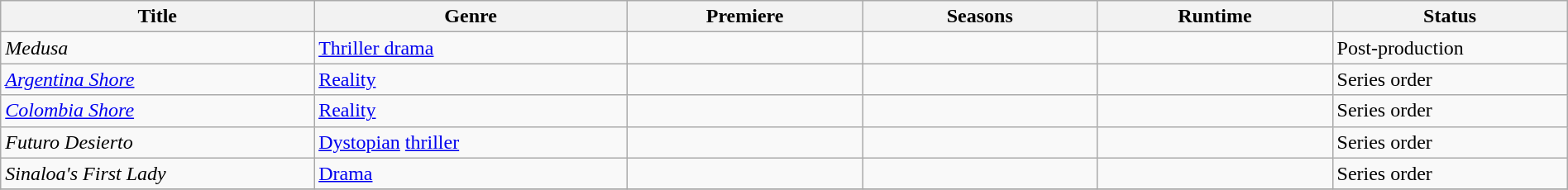<table class="wikitable sortable" style="width:100%;">
<tr>
<th style="width:20%;">Title</th>
<th style="width:20%;">Genre</th>
<th style="width:15%;">Premiere</th>
<th style="width:15%;">Seasons</th>
<th style="width:15%;">Runtime</th>
<th style="width:15%;">Status</th>
</tr>
<tr>
<td><em>Medusa</em></td>
<td><a href='#'>Thriller drama</a></td>
<td></td>
<td></td>
<td></td>
<td>Post-production</td>
</tr>
<tr>
<td><em><a href='#'>Argentina Shore</a></em></td>
<td><a href='#'>Reality</a></td>
<td></td>
<td></td>
<td></td>
<td>Series order</td>
</tr>
<tr>
<td><em><a href='#'>Colombia Shore</a></em></td>
<td><a href='#'>Reality</a></td>
<td></td>
<td></td>
<td></td>
<td>Series order</td>
</tr>
<tr>
<td><em>Futuro Desierto</em></td>
<td><a href='#'>Dystopian</a> <a href='#'>thriller</a></td>
<td></td>
<td></td>
<td></td>
<td>Series order</td>
</tr>
<tr>
<td><em>Sinaloa's First Lady</em></td>
<td><a href='#'>Drama</a></td>
<td></td>
<td></td>
<td></td>
<td>Series order</td>
</tr>
<tr>
</tr>
</table>
